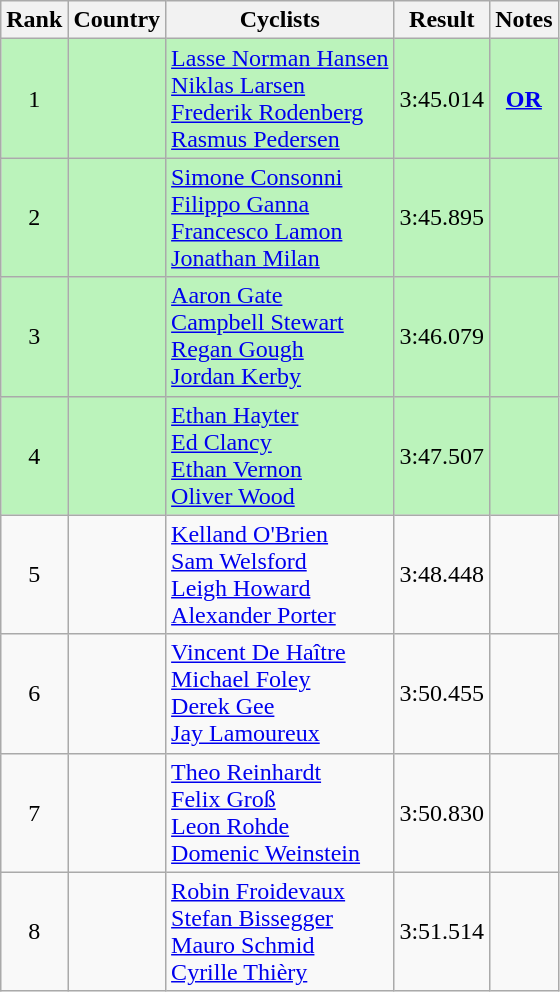<table class="wikitable sortable" style="text-align:center;">
<tr>
<th>Rank</th>
<th>Country</th>
<th class="unsortable">Cyclists</th>
<th>Result</th>
<th class="unsortable">Notes</th>
</tr>
<tr bgcolor=bbf3bb>
<td>1</td>
<td align=left></td>
<td align=left><a href='#'>Lasse Norman Hansen</a><br><a href='#'>Niklas Larsen</a><br><a href='#'>Frederik Rodenberg</a><br><a href='#'>Rasmus Pedersen</a></td>
<td>3:45.014</td>
<td><strong><a href='#'>OR</a></strong></td>
</tr>
<tr bgcolor=bbf3bb>
<td>2</td>
<td align=left></td>
<td align=left><a href='#'>Simone Consonni</a><br><a href='#'>Filippo Ganna</a><br><a href='#'>Francesco Lamon</a><br><a href='#'>Jonathan Milan</a></td>
<td>3:45.895</td>
<td></td>
</tr>
<tr bgcolor=bbf3bb>
<td>3</td>
<td align=left></td>
<td align=left><a href='#'>Aaron Gate</a><br><a href='#'>Campbell Stewart</a><br><a href='#'>Regan Gough</a><br><a href='#'>Jordan Kerby</a></td>
<td>3:46.079</td>
<td></td>
</tr>
<tr bgcolor=bbf3bb>
<td>4</td>
<td align=left></td>
<td align=left><a href='#'>Ethan Hayter</a><br><a href='#'>Ed Clancy</a><br><a href='#'>Ethan Vernon</a><br><a href='#'>Oliver Wood</a></td>
<td>3:47.507</td>
<td></td>
</tr>
<tr>
<td>5</td>
<td align=left></td>
<td align=left><a href='#'>Kelland O'Brien</a><br><a href='#'>Sam Welsford</a><br><a href='#'>Leigh Howard</a><br><a href='#'>Alexander Porter</a></td>
<td>3:48.448</td>
<td></td>
</tr>
<tr>
<td>6</td>
<td align=left></td>
<td align=left><a href='#'>Vincent De Haître</a><br><a href='#'>Michael Foley</a><br><a href='#'>Derek Gee</a><br><a href='#'>Jay Lamoureux</a></td>
<td>3:50.455</td>
<td></td>
</tr>
<tr>
<td>7</td>
<td align=left></td>
<td align=left><a href='#'>Theo Reinhardt</a><br><a href='#'>Felix Groß</a><br><a href='#'>Leon Rohde</a><br><a href='#'>Domenic Weinstein</a></td>
<td>3:50.830</td>
<td></td>
</tr>
<tr>
<td>8</td>
<td align=left></td>
<td align=left><a href='#'>Robin Froidevaux</a><br><a href='#'>Stefan Bissegger</a><br><a href='#'>Mauro Schmid</a><br><a href='#'>Cyrille Thièry</a></td>
<td>3:51.514</td>
<td></td>
</tr>
</table>
